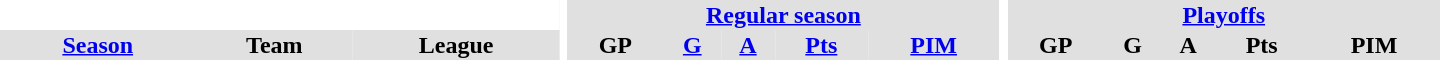<table border="0" cellpadding="1" cellspacing="0" style="text-align:center; width:60em">
<tr bgcolor="#e0e0e0">
<th colspan="3" bgcolor="#ffffff"></th>
<th rowspan="99" bgcolor="#ffffff"></th>
<th colspan="5"><a href='#'>Regular season</a></th>
<th rowspan="99" bgcolor="#ffffff"></th>
<th colspan="5"><a href='#'>Playoffs</a></th>
</tr>
<tr bgcolor="#e0e0e0">
<th><a href='#'>Season</a></th>
<th>Team</th>
<th>League</th>
<th>GP</th>
<th><a href='#'>G</a></th>
<th><a href='#'>A</a></th>
<th><a href='#'>Pts</a></th>
<th><a href='#'>PIM</a></th>
<th>GP</th>
<th>G</th>
<th>A</th>
<th>Pts</th>
<th>PIM</th>
</tr>
</table>
